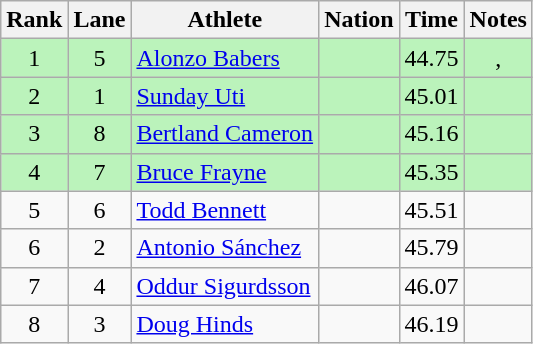<table class="wikitable sortable" style="text-align:center">
<tr>
<th>Rank</th>
<th>Lane</th>
<th>Athlete</th>
<th>Nation</th>
<th>Time</th>
<th>Notes</th>
</tr>
<tr style="background:#bbf3bb;">
<td>1</td>
<td>5</td>
<td align=left><a href='#'>Alonzo Babers</a></td>
<td align=left></td>
<td>44.75</td>
<td>, </td>
</tr>
<tr style="background:#bbf3bb;">
<td>2</td>
<td>1</td>
<td align=left><a href='#'>Sunday Uti</a></td>
<td align=left></td>
<td>45.01</td>
<td></td>
</tr>
<tr style="background:#bbf3bb;">
<td>3</td>
<td>8</td>
<td align=left><a href='#'>Bertland Cameron</a></td>
<td align=left></td>
<td>45.16</td>
<td></td>
</tr>
<tr style="background:#bbf3bb;">
<td>4</td>
<td>7</td>
<td align=left><a href='#'>Bruce Frayne</a></td>
<td align=left></td>
<td>45.35</td>
<td></td>
</tr>
<tr>
<td>5</td>
<td>6</td>
<td align=left><a href='#'>Todd Bennett</a></td>
<td align=left></td>
<td>45.51</td>
<td></td>
</tr>
<tr>
<td>6</td>
<td>2</td>
<td align=left><a href='#'>Antonio Sánchez</a></td>
<td align=left></td>
<td>45.79</td>
<td></td>
</tr>
<tr>
<td>7</td>
<td>4</td>
<td align=left><a href='#'>Oddur Sigurdsson</a></td>
<td align=left></td>
<td>46.07</td>
<td></td>
</tr>
<tr>
<td>8</td>
<td>3</td>
<td align=left><a href='#'>Doug Hinds</a></td>
<td align=left></td>
<td>46.19</td>
<td></td>
</tr>
</table>
